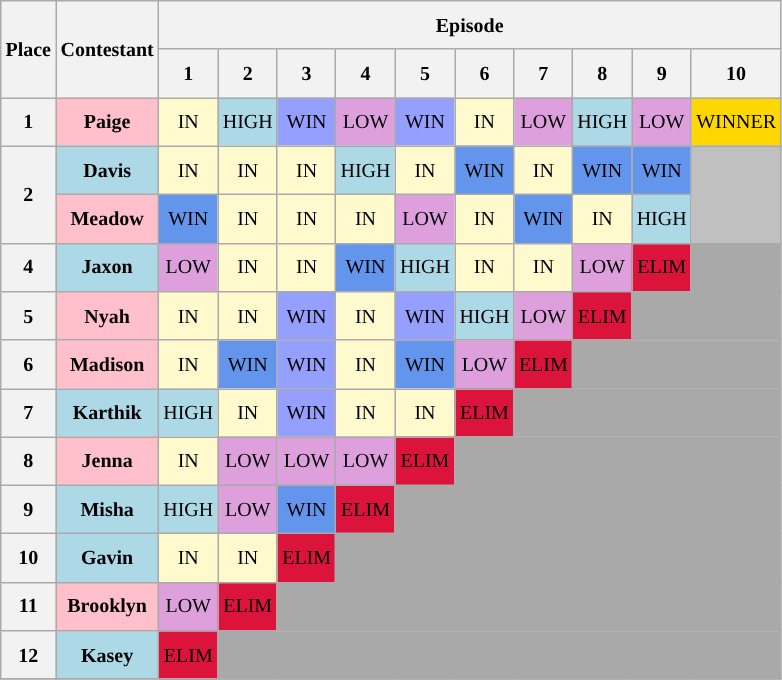<table class="wikitable" style="text-align: center; font-size: 10pt; line-height:26px;">
<tr>
<th rowspan="2">Place</th>
<th rowspan="2">Contestant</th>
<th colspan="10">Episode</th>
</tr>
<tr>
<th colspan="1">1</th>
<th colspan="1">2</th>
<th colspan="1">3</th>
<th colspan="1">4</th>
<th colspan="1">5</th>
<th colspan="1">6</th>
<th colspan="1">7</th>
<th colspan="1">8</th>
<th colspan="1">9</th>
<th colspan="1">10</th>
</tr>
<tr>
<th rowspan="1">1</th>
<th style="background:pink">Paige</th>
<td style="background:lemonchiffon;">IN</td>
<td style="background:lightblue;">HIGH</td>
<td style="background:#959FFD;">WIN</td>
<td style="background:plum;">LOW</td>
<td style="background:#959FFD;">WIN</td>
<td style="background:lemonchiffon;">IN</td>
<td style="background:plum;">LOW</td>
<td style="background:lightblue;">HIGH</td>
<td style="background:plum;">LOW</td>
<td style="background:gold;">WINNER</td>
</tr>
<tr>
<th rowspan="2">2</th>
<th style="background:lightblue">Davis</th>
<td style="background:lemonchiffon;">IN</td>
<td style="background:lemonchiffon;">IN</td>
<td style="background:lemonchiffon;">IN</td>
<td style="background:lightblue;">HIGH</td>
<td style="background:lemonchiffon;">IN</td>
<td style="background:cornflowerblue;">WIN</td>
<td style="background:lemonchiffon;">IN</td>
<td style="background:cornflowerblue;">WIN</td>
<td style="background:cornflowerblue;">WIN</td>
<td style="background:silver;" rowspan="2"></td>
</tr>
<tr>
<th style="background:pink">Meadow</th>
<td style="background:cornflowerblue;">WIN</td>
<td style="background:lemonchiffon;">IN</td>
<td style="background:lemonchiffon;">IN</td>
<td style="background:lemonchiffon;">IN</td>
<td style="background:plum;">LOW</td>
<td style="background:lemonchiffon;">IN</td>
<td style="background:cornflowerblue;">WIN</td>
<td style="background:lemonchiffon;">IN</td>
<td style="background:lightblue;">HIGH</td>
</tr>
<tr>
<th rowspan="1">4</th>
<th style="background:lightblue">Jaxon</th>
<td style="background:plum;">LOW</td>
<td style="background:lemonchiffon;">IN</td>
<td style="background:lemonchiffon;">IN</td>
<td style="background:cornflowerblue;">WIN</td>
<td style="background:lightblue;">HIGH</td>
<td style="background:lemonchiffon;">IN</td>
<td style="background:lemonchiffon;">IN</td>
<td style="background:plum;">LOW</td>
<td style="background:crimson;">ELIM</td>
<td colspan="1" style="background:Darkgrey;" colspan"="1"></td>
</tr>
<tr>
<th rowspan="1">5</th>
<th style="background:pink">Nyah</th>
<td style="background:lemonchiffon;">IN</td>
<td style="background:lemonchiffon;">IN</td>
<td style="background:#959ffd;">WIN</td>
<td style="background:lemonchiffon;">IN</td>
<td style="background:#959FFD;">WIN</td>
<td style="background:lightblue;">HIGH</td>
<td style="background:plum;">LOW</td>
<td style="background:crimson;">ELIM</td>
<td colspan="2" style="background:Darkgrey;" colspan"="1"></td>
</tr>
<tr>
<th rowspan="1">6</th>
<th style="background:pink">Madison</th>
<td style="background:lemonchiffon;">IN</td>
<td style="background:cornflowerblue;">WIN</td>
<td style="background:#959ffd;">WIN</td>
<td style="background:lemonchiffon;">IN</td>
<td style="background:cornflowerblue;">WIN</td>
<td style="background:plum;">LOW</td>
<td style="background:crimson;">ELIM</td>
<td colspan="3" style="background:Darkgrey;" colspan"="1"></td>
</tr>
<tr>
<th rowspan="1">7</th>
<th style="background:lightblue">Karthik</th>
<td style="background:lightblue;">HIGH</td>
<td style="background:lemonchiffon;">IN</td>
<td style="background:#959ffd;">WIN</td>
<td style="background:lemonchiffon;">IN</td>
<td style="background:lemonchiffon;">IN</td>
<td style="background:crimson;">ELIM</td>
<td colspan="4" style="background:Darkgrey;" colspan"="1"></td>
</tr>
<tr>
<th rowspan="1">8</th>
<th style="background:pink">Jenna</th>
<td style="background:lemonchiffon;">IN</td>
<td style="background:plum;">LOW</td>
<td style="background:plum;">LOW</td>
<td style="background:plum;">LOW</td>
<td style="background:crimson;">ELIM</td>
<td colspan="5" style="background:Darkgrey;" colspan"="1"></td>
</tr>
<tr>
<th rowspan="1">9</th>
<th style="background:lightblue">Misha</th>
<td style="background:lightblue;">HIGH</td>
<td style="background:plum;">LOW</td>
<td style="background:cornflowerblue;">WIN</td>
<td style="background:crimson;">ELIM</td>
<td colspan="6" style="background:Darkgrey;" colspan"="1"></td>
</tr>
<tr>
<th rowspan="1">10</th>
<th style="background:lightblue">Gavin</th>
<td style="background:lemonchiffon;">IN</td>
<td style="background:lemonchiffon;">IN</td>
<td style="background:crimson;">ELIM</td>
<td colspan="7" style="background:Darkgrey;" colspan"="1"></td>
</tr>
<tr>
<th rowspan="1">11</th>
<th style="background:pink">Brooklyn</th>
<td style="background:plum;">LOW</td>
<td style="background:crimson;">ELIM</td>
<td colspan="8" style="background:Darkgrey;" colspan"="1"></td>
</tr>
<tr>
<th rowspan="1">12</th>
<th style="background:lightblue">Kasey</th>
<td style="background:crimson;">ELIM</td>
<td colspan="9" style="background:Darkgrey;" colspan"="1"></td>
</tr>
<tr>
</tr>
</table>
